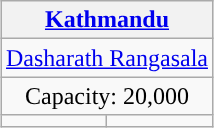<table class="wikitable" style="text-align:center; margin: 1em auto;">
<tr>
<th colspan=2><a href='#'>Kathmandu</a></th>
</tr>
<tr>
<td colspan=2 style="text-align:center;"><a href='#'>Dasharath Rangasala</a></td>
</tr>
<tr>
<td colspan=2 style="text-align:center;">Capacity: 20,000</td>
</tr>
<tr>
<td></td>
<td></td>
</tr>
</table>
